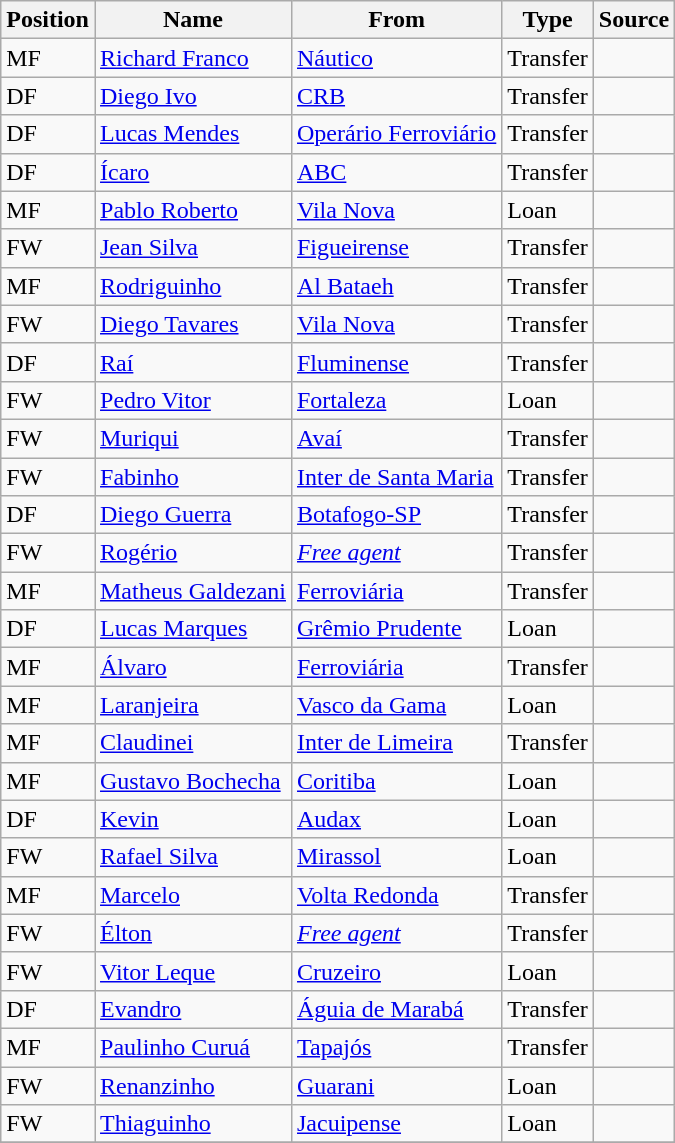<table class="wikitable" style="text-align:"width:100px"; font-size:95%; width:35%;">
<tr>
<th style="background:#00000; color:black; text-align:center;">Position</th>
<th style="background:#00000; color:black; text-align:center;">Name</th>
<th style="background:#00000; color:black; text-align:center;">From</th>
<th style="background:#00000; color:black; text-align:center;">Type</th>
<th style="background:#00000; color:black; text-align:center;">Source</th>
</tr>
<tr>
<td>MF</td>
<td><a href='#'>Richard Franco</a></td>
<td> <a href='#'>Náutico</a></td>
<td>Transfer</td>
<td></td>
</tr>
<tr>
<td>DF</td>
<td><a href='#'>Diego Ivo</a></td>
<td> <a href='#'>CRB</a></td>
<td>Transfer</td>
<td></td>
</tr>
<tr>
<td>DF</td>
<td><a href='#'>Lucas Mendes</a></td>
<td> <a href='#'>Operário Ferroviário</a></td>
<td>Transfer</td>
<td></td>
</tr>
<tr>
<td>DF</td>
<td><a href='#'>Ícaro</a></td>
<td> <a href='#'>ABC</a></td>
<td>Transfer</td>
<td></td>
</tr>
<tr>
<td>MF</td>
<td><a href='#'>Pablo Roberto</a></td>
<td> <a href='#'>Vila Nova</a></td>
<td>Loan</td>
<td></td>
</tr>
<tr>
<td>FW</td>
<td><a href='#'>Jean Silva</a></td>
<td> <a href='#'>Figueirense</a></td>
<td>Transfer</td>
<td></td>
</tr>
<tr>
<td>MF</td>
<td><a href='#'>Rodriguinho</a></td>
<td> <a href='#'>Al Bataeh</a></td>
<td>Transfer</td>
<td></td>
</tr>
<tr>
<td>FW</td>
<td><a href='#'>Diego Tavares</a></td>
<td> <a href='#'>Vila Nova</a></td>
<td>Transfer</td>
<td></td>
</tr>
<tr>
<td>DF</td>
<td><a href='#'>Raí</a></td>
<td> <a href='#'>Fluminense</a></td>
<td>Transfer</td>
<td></td>
</tr>
<tr>
<td>FW</td>
<td><a href='#'>Pedro Vitor</a></td>
<td> <a href='#'>Fortaleza</a></td>
<td>Loan</td>
<td></td>
</tr>
<tr>
<td>FW</td>
<td><a href='#'>Muriqui</a></td>
<td> <a href='#'>Avaí</a></td>
<td>Transfer</td>
<td></td>
</tr>
<tr>
<td>FW</td>
<td><a href='#'>Fabinho</a></td>
<td> <a href='#'>Inter de Santa Maria</a></td>
<td>Transfer</td>
<td></td>
</tr>
<tr>
<td>DF</td>
<td><a href='#'>Diego Guerra</a></td>
<td> <a href='#'>Botafogo-SP</a></td>
<td>Transfer</td>
<td></td>
</tr>
<tr>
<td>FW</td>
<td><a href='#'>Rogério</a></td>
<td><em><a href='#'>Free agent</a></em></td>
<td>Transfer</td>
<td></td>
</tr>
<tr>
<td>MF</td>
<td><a href='#'>Matheus Galdezani</a></td>
<td> <a href='#'>Ferroviária</a></td>
<td>Transfer</td>
<td></td>
</tr>
<tr>
<td>DF</td>
<td><a href='#'>Lucas Marques</a></td>
<td> <a href='#'>Grêmio Prudente</a></td>
<td>Loan</td>
<td></td>
</tr>
<tr>
<td>MF</td>
<td><a href='#'>Álvaro</a></td>
<td> <a href='#'>Ferroviária</a></td>
<td>Transfer</td>
<td></td>
</tr>
<tr>
<td>MF</td>
<td><a href='#'>Laranjeira</a></td>
<td> <a href='#'>Vasco da Gama</a></td>
<td>Loan</td>
<td></td>
</tr>
<tr>
<td>MF</td>
<td><a href='#'>Claudinei</a></td>
<td> <a href='#'>Inter de Limeira</a></td>
<td>Transfer</td>
<td></td>
</tr>
<tr>
<td>MF</td>
<td><a href='#'>Gustavo Bochecha</a></td>
<td> <a href='#'>Coritiba</a></td>
<td>Loan</td>
<td></td>
</tr>
<tr>
<td>DF</td>
<td><a href='#'>Kevin</a></td>
<td> <a href='#'>Audax</a></td>
<td>Loan</td>
<td></td>
</tr>
<tr>
<td>FW</td>
<td><a href='#'>Rafael Silva</a></td>
<td> <a href='#'>Mirassol</a></td>
<td>Loan</td>
<td></td>
</tr>
<tr>
<td>MF</td>
<td><a href='#'>Marcelo</a></td>
<td> <a href='#'>Volta Redonda</a></td>
<td>Transfer</td>
<td></td>
</tr>
<tr>
<td>FW</td>
<td><a href='#'>Élton</a></td>
<td><em><a href='#'>Free agent</a></em></td>
<td>Transfer</td>
<td></td>
</tr>
<tr>
<td>FW</td>
<td><a href='#'>Vitor Leque</a></td>
<td> <a href='#'>Cruzeiro</a></td>
<td>Loan</td>
<td></td>
</tr>
<tr>
<td>DF</td>
<td><a href='#'>Evandro</a></td>
<td> <a href='#'>Águia de Marabá</a></td>
<td>Transfer</td>
<td></td>
</tr>
<tr>
<td>MF</td>
<td><a href='#'>Paulinho Curuá</a></td>
<td> <a href='#'>Tapajós</a></td>
<td>Transfer</td>
<td></td>
</tr>
<tr>
<td>FW</td>
<td><a href='#'>Renanzinho</a></td>
<td> <a href='#'>Guarani</a></td>
<td>Loan</td>
<td></td>
</tr>
<tr>
<td>FW</td>
<td><a href='#'>Thiaguinho</a></td>
<td> <a href='#'>Jacuipense</a></td>
<td>Loan</td>
<td></td>
</tr>
<tr>
</tr>
</table>
